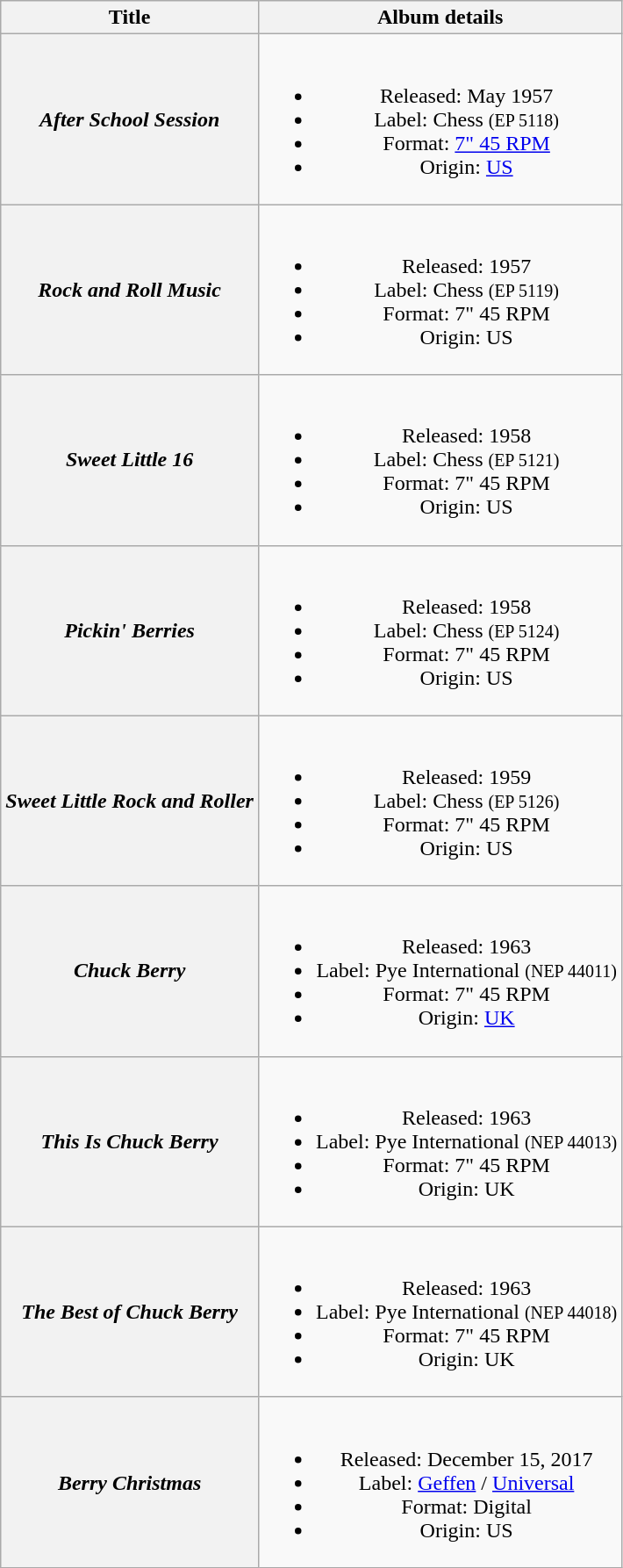<table class="wikitable plainrowheaders" style="text-align:center;">
<tr>
<th scope="col">Title</th>
<th scope="col">Album details</th>
</tr>
<tr>
<th scope="row"><em>After School Session</em></th>
<td><br><ul><li>Released: May 1957</li><li>Label: Chess <small>(EP 5118)</small></li><li>Format: <a href='#'>7" 45 RPM</a></li><li>Origin: <a href='#'>US</a></li></ul></td>
</tr>
<tr>
<th scope="row"><em>Rock and Roll Music</em></th>
<td><br><ul><li>Released: 1957</li><li>Label: Chess <small>(EP 5119)</small></li><li>Format: 7" 45 RPM</li><li>Origin: US</li></ul></td>
</tr>
<tr>
<th scope="row"><em>Sweet Little 16</em></th>
<td><br><ul><li>Released: 1958</li><li>Label: Chess <small>(EP 5121)</small></li><li>Format: 7" 45 RPM</li><li>Origin: US</li></ul></td>
</tr>
<tr>
<th scope="row"><em>Pickin' Berries</em></th>
<td><br><ul><li>Released: 1958</li><li>Label: Chess <small>(EP 5124)</small></li><li>Format: 7" 45 RPM</li><li>Origin: US</li></ul></td>
</tr>
<tr>
<th scope="row"><em>Sweet Little Rock and Roller</em></th>
<td><br><ul><li>Released: 1959</li><li>Label: Chess <small>(EP 5126)</small></li><li>Format: 7" 45 RPM</li><li>Origin: US</li></ul></td>
</tr>
<tr>
<th scope="row"><em>Chuck Berry</em></th>
<td><br><ul><li>Released: 1963</li><li>Label: Pye International <small>(NEP 44011)</small></li><li>Format: 7" 45 RPM</li><li>Origin: <a href='#'>UK</a></li></ul></td>
</tr>
<tr>
<th scope="row"><em>This Is Chuck Berry</em></th>
<td><br><ul><li>Released: 1963</li><li>Label: Pye International <small>(NEP 44013)</small></li><li>Format: 7" 45 RPM</li><li>Origin: UK</li></ul></td>
</tr>
<tr>
<th scope="row"><em>The Best of Chuck Berry</em></th>
<td><br><ul><li>Released: 1963</li><li>Label: Pye International <small>(NEP 44018)</small></li><li>Format: 7" 45 RPM</li><li>Origin: UK</li></ul></td>
</tr>
<tr>
<th scope="row"><em>Berry Christmas</em></th>
<td><br><ul><li>Released: December 15, 2017</li><li>Label: <a href='#'>Geffen</a> / <a href='#'>Universal</a></li><li>Format: Digital</li><li>Origin: US</li></ul></td>
</tr>
</table>
